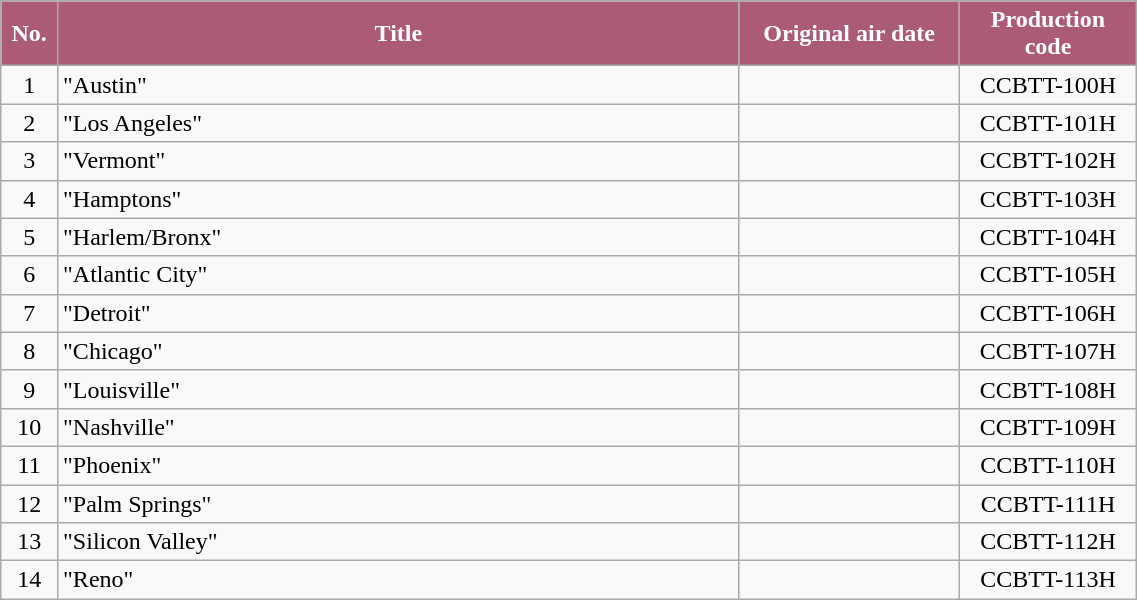<table class="wikitable plainrowheaders" style="width:60%;">
<tr>
<th style="background-color: #ab5b78; color: #FFFFFF;" width=5%>No.</th>
<th style="background-color: #ab5b78; color: #FFFFFF;" width=60%>Title</th>
<th style="background-color: #ab5b78; color: #FFFFFF;">Original air date</th>
<th style="background-color: #ab5b78; color: #FFFFFF;">Production<br>code</th>
</tr>
<tr>
<td align=center>1</td>
<td>"Austin"</td>
<td align=center></td>
<td align=center>CCBTT-100H</td>
</tr>
<tr>
<td align=center>2</td>
<td>"Los Angeles"</td>
<td align=center></td>
<td align=center>CCBTT-101H</td>
</tr>
<tr>
<td align=center>3</td>
<td>"Vermont"</td>
<td align=center></td>
<td align=center>CCBTT-102H</td>
</tr>
<tr>
<td align=center>4</td>
<td>"Hamptons"</td>
<td align=center></td>
<td align=center>CCBTT-103H</td>
</tr>
<tr>
<td align=center>5</td>
<td>"Harlem/Bronx"</td>
<td align=center></td>
<td align=center>CCBTT-104H</td>
</tr>
<tr>
<td align=center>6</td>
<td>"Atlantic City"</td>
<td align=center></td>
<td align=center>CCBTT-105H</td>
</tr>
<tr>
<td align=center>7</td>
<td>"Detroit"</td>
<td align=center></td>
<td align=center>CCBTT-106H</td>
</tr>
<tr>
<td align=center>8</td>
<td>"Chicago"</td>
<td align=center></td>
<td align=center>CCBTT-107H</td>
</tr>
<tr>
<td align=center>9</td>
<td>"Louisville"</td>
<td align=center></td>
<td align=center>CCBTT-108H</td>
</tr>
<tr>
<td align=center>10</td>
<td>"Nashville"</td>
<td align=center></td>
<td align=center>CCBTT-109H</td>
</tr>
<tr>
<td align=center>11</td>
<td>"Phoenix"</td>
<td align=center></td>
<td align=center>CCBTT-110H</td>
</tr>
<tr>
<td align=center>12</td>
<td>"Palm Springs"</td>
<td align=center></td>
<td align=center>CCBTT-111H</td>
</tr>
<tr>
<td align=center>13</td>
<td>"Silicon Valley"</td>
<td align=center></td>
<td align=center>CCBTT-112H</td>
</tr>
<tr>
<td align=center>14</td>
<td>"Reno"</td>
<td align=center></td>
<td align=center>CCBTT-113H</td>
</tr>
</table>
